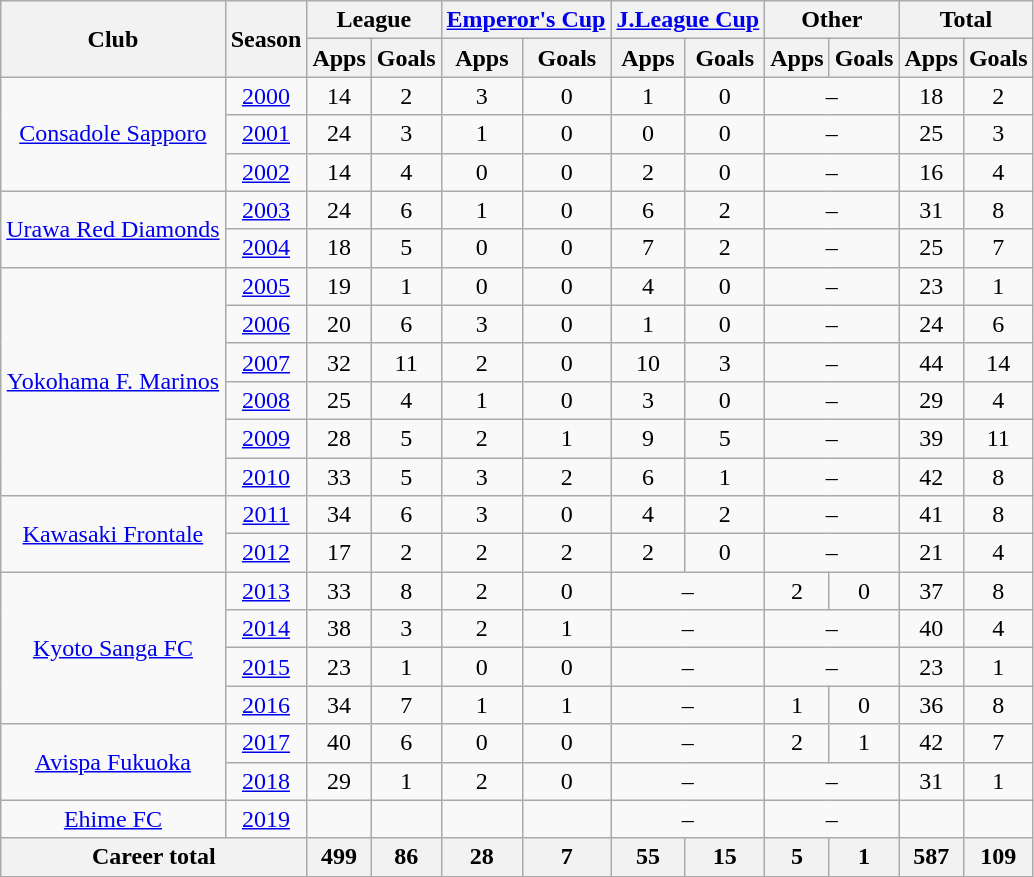<table class="wikitable" style="text-align:center">
<tr>
<th rowspan=2>Club</th>
<th rowspan=2>Season</th>
<th colspan=2>League</th>
<th colspan=2><a href='#'>Emperor's Cup</a></th>
<th colspan=2><a href='#'>J.League Cup</a></th>
<th colspan="2">Other</th>
<th colspan=2>Total</th>
</tr>
<tr>
<th>Apps</th>
<th>Goals</th>
<th>Apps</th>
<th>Goals</th>
<th>Apps</th>
<th>Goals</th>
<th>Apps</th>
<th>Goals</th>
<th>Apps</th>
<th>Goals</th>
</tr>
<tr>
<td rowspan="3"><a href='#'>Consadole Sapporo</a></td>
<td><a href='#'>2000</a></td>
<td>14</td>
<td>2</td>
<td>3</td>
<td>0</td>
<td>1</td>
<td>0</td>
<td colspan="2">–</td>
<td>18</td>
<td>2</td>
</tr>
<tr>
<td><a href='#'>2001</a></td>
<td>24</td>
<td>3</td>
<td>1</td>
<td>0</td>
<td>0</td>
<td>0</td>
<td colspan="2">–</td>
<td>25</td>
<td>3</td>
</tr>
<tr>
<td><a href='#'>2002</a></td>
<td>14</td>
<td>4</td>
<td>0</td>
<td>0</td>
<td>2</td>
<td>0</td>
<td colspan="2">–</td>
<td>16</td>
<td>4</td>
</tr>
<tr>
<td rowspan="2"><a href='#'>Urawa Red Diamonds</a></td>
<td><a href='#'>2003</a></td>
<td>24</td>
<td>6</td>
<td>1</td>
<td>0</td>
<td>6</td>
<td>2</td>
<td colspan="2">–</td>
<td>31</td>
<td>8</td>
</tr>
<tr>
<td><a href='#'>2004</a></td>
<td>18</td>
<td>5</td>
<td>0</td>
<td>0</td>
<td>7</td>
<td>2</td>
<td colspan="2">–</td>
<td>25</td>
<td>7</td>
</tr>
<tr>
<td rowspan="6"><a href='#'>Yokohama F. Marinos</a></td>
<td><a href='#'>2005</a></td>
<td>19</td>
<td>1</td>
<td>0</td>
<td>0</td>
<td>4</td>
<td>0</td>
<td colspan="2">–</td>
<td>23</td>
<td>1</td>
</tr>
<tr>
<td><a href='#'>2006</a></td>
<td>20</td>
<td>6</td>
<td>3</td>
<td>0</td>
<td>1</td>
<td>0</td>
<td colspan="2">–</td>
<td>24</td>
<td>6</td>
</tr>
<tr>
<td><a href='#'>2007</a></td>
<td>32</td>
<td>11</td>
<td>2</td>
<td>0</td>
<td>10</td>
<td>3</td>
<td colspan="2">–</td>
<td>44</td>
<td>14</td>
</tr>
<tr>
<td><a href='#'>2008</a></td>
<td>25</td>
<td>4</td>
<td>1</td>
<td>0</td>
<td>3</td>
<td>0</td>
<td colspan="2">–</td>
<td>29</td>
<td>4</td>
</tr>
<tr>
<td><a href='#'>2009</a></td>
<td>28</td>
<td>5</td>
<td>2</td>
<td>1</td>
<td>9</td>
<td>5</td>
<td colspan="2">–</td>
<td>39</td>
<td>11</td>
</tr>
<tr>
<td><a href='#'>2010</a></td>
<td>33</td>
<td>5</td>
<td>3</td>
<td>2</td>
<td>6</td>
<td>1</td>
<td colspan="2">–</td>
<td>42</td>
<td>8</td>
</tr>
<tr>
<td rowspan="2"><a href='#'>Kawasaki Frontale</a></td>
<td><a href='#'>2011</a></td>
<td>34</td>
<td>6</td>
<td>3</td>
<td>0</td>
<td>4</td>
<td>2</td>
<td colspan="2">–</td>
<td>41</td>
<td>8</td>
</tr>
<tr>
<td><a href='#'>2012</a></td>
<td>17</td>
<td>2</td>
<td>2</td>
<td>2</td>
<td>2</td>
<td>0</td>
<td colspan="2">–</td>
<td>21</td>
<td>4</td>
</tr>
<tr>
<td rowspan="4"><a href='#'>Kyoto Sanga FC</a></td>
<td><a href='#'>2013</a></td>
<td>33</td>
<td>8</td>
<td>2</td>
<td>0</td>
<td colspan="2">–</td>
<td>2</td>
<td>0</td>
<td>37</td>
<td>8</td>
</tr>
<tr>
<td><a href='#'>2014</a></td>
<td>38</td>
<td>3</td>
<td>2</td>
<td>1</td>
<td colspan="2">–</td>
<td colspan="2">–</td>
<td>40</td>
<td>4</td>
</tr>
<tr>
<td><a href='#'>2015</a></td>
<td>23</td>
<td>1</td>
<td>0</td>
<td>0</td>
<td colspan="2">–</td>
<td colspan="2">–</td>
<td>23</td>
<td>1</td>
</tr>
<tr>
<td><a href='#'>2016</a></td>
<td>34</td>
<td>7</td>
<td>1</td>
<td>1</td>
<td colspan="2">–</td>
<td>1</td>
<td>0</td>
<td>36</td>
<td>8</td>
</tr>
<tr>
<td rowspan="2"><a href='#'>Avispa Fukuoka</a></td>
<td><a href='#'>2017</a></td>
<td>40</td>
<td>6</td>
<td>0</td>
<td>0</td>
<td colspan="2">–</td>
<td>2</td>
<td>1</td>
<td>42</td>
<td>7</td>
</tr>
<tr>
<td><a href='#'>2018</a></td>
<td>29</td>
<td>1</td>
<td>2</td>
<td>0</td>
<td colspan="2">–</td>
<td colspan="2">–</td>
<td>31</td>
<td>1</td>
</tr>
<tr>
<td><a href='#'>Ehime FC</a></td>
<td><a href='#'>2019</a></td>
<td></td>
<td></td>
<td></td>
<td></td>
<td colspan="2">–</td>
<td colspan="2">–</td>
<td></td>
<td></td>
</tr>
<tr>
<th colspan=2>Career total</th>
<th>499</th>
<th>86</th>
<th>28</th>
<th>7</th>
<th>55</th>
<th>15</th>
<th>5</th>
<th>1</th>
<th>587</th>
<th>109</th>
</tr>
</table>
